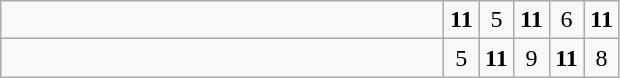<table class="wikitable">
<tr>
<td style="width:18em"><strong></strong></td>
<td align=center style="width:1em"><strong>11</strong></td>
<td align=center style="width:1em">5</td>
<td align=center style="width:1em"><strong>11</strong></td>
<td align=center style="width:1em">6</td>
<td align=center style="width:1em"><strong>11</strong></td>
</tr>
<tr>
<td style="width:18em"></td>
<td align=center style="width:1em">5</td>
<td align=center style="width:1em"><strong>11</strong></td>
<td align=center style="width:1em">9</td>
<td align=center style="width:1em"><strong>11</strong></td>
<td align=center style="width:1em">8</td>
</tr>
</table>
